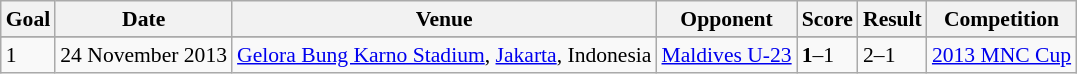<table class="wikitable" style="font-size:90%">
<tr>
<th>Goal</th>
<th>Date</th>
<th>Venue</th>
<th>Opponent</th>
<th>Score</th>
<th>Result</th>
<th>Competition</th>
</tr>
<tr>
</tr>
<tr>
<td>1</td>
<td>24 November 2013</td>
<td><a href='#'>Gelora Bung Karno Stadium</a>, <a href='#'>Jakarta</a>, Indonesia</td>
<td> <a href='#'>Maldives U-23</a></td>
<td><strong>1</strong>–1</td>
<td>2–1</td>
<td><a href='#'>2013 MNC Cup</a></td>
</tr>
</table>
